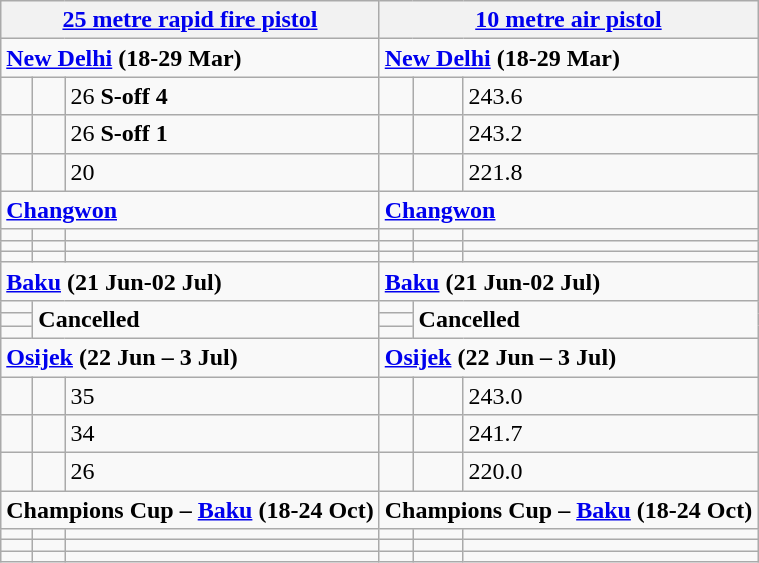<table class="wikitable">
<tr>
<th colspan="3"><a href='#'>25 metre rapid fire pistol</a></th>
<th colspan="3"><a href='#'>10 metre air pistol</a></th>
</tr>
<tr>
<td colspan="3"><strong><a href='#'>New Delhi</a>  (18-29 Mar)</strong></td>
<td colspan="3"><strong><a href='#'>New Delhi</a>  (18-29 Mar)</strong></td>
</tr>
<tr>
<td></td>
<td></td>
<td>26 <strong>S-off 4</strong></td>
<td></td>
<td></td>
<td>243.6</td>
</tr>
<tr>
<td></td>
<td></td>
<td>26 <strong>S-off 1</strong></td>
<td></td>
<td></td>
<td>243.2</td>
</tr>
<tr>
<td></td>
<td></td>
<td>20</td>
<td></td>
<td></td>
<td>221.8</td>
</tr>
<tr>
<td colspan="3"><strong><a href='#'>Changwon</a></strong> <strong></strong></td>
<td colspan="3"><strong><a href='#'>Changwon</a></strong> <strong></strong></td>
</tr>
<tr>
<td></td>
<td></td>
<td></td>
<td></td>
<td></td>
<td></td>
</tr>
<tr>
<td></td>
<td></td>
<td></td>
<td></td>
<td></td>
<td></td>
</tr>
<tr>
<td></td>
<td></td>
<td></td>
<td></td>
<td></td>
<td></td>
</tr>
<tr>
<td colspan="3"><strong><a href='#'>Baku</a>  (21 Jun-02 Jul)</strong></td>
<td colspan="3"><strong><a href='#'>Baku</a>  (21 Jun-02 Jul)</strong></td>
</tr>
<tr>
<td></td>
<td colspan="2" rowspan="3"><strong>Cancelled</strong></td>
<td></td>
<td colspan="2" rowspan="3"><strong>Cancelled</strong></td>
</tr>
<tr>
<td></td>
<td></td>
</tr>
<tr>
<td></td>
<td></td>
</tr>
<tr>
<td colspan="3"><strong><a href='#'>Osijek</a>  (22 Jun – 3 Jul) </strong></td>
<td colspan="3"><strong><a href='#'>Osijek</a>  (22 Jun – 3 Jul) </strong></td>
</tr>
<tr>
<td></td>
<td></td>
<td>35</td>
<td></td>
<td></td>
<td>243.0</td>
</tr>
<tr>
<td></td>
<td></td>
<td>34</td>
<td></td>
<td></td>
<td>241.7</td>
</tr>
<tr>
<td></td>
<td></td>
<td>26</td>
<td></td>
<td></td>
<td>220.0</td>
</tr>
<tr>
<td colspan="3"><strong>Champions Cup – <a href='#'>Baku</a>  (18-24 Oct)</strong></td>
<td colspan="3"><strong>Champions Cup – <a href='#'>Baku</a>  (18-24 Oct)</strong></td>
</tr>
<tr>
<td></td>
<td></td>
<td></td>
<td></td>
<td></td>
<td></td>
</tr>
<tr>
<td></td>
<td></td>
<td></td>
<td></td>
<td></td>
<td></td>
</tr>
<tr>
<td></td>
<td></td>
<td></td>
<td></td>
<td></td>
<td></td>
</tr>
</table>
